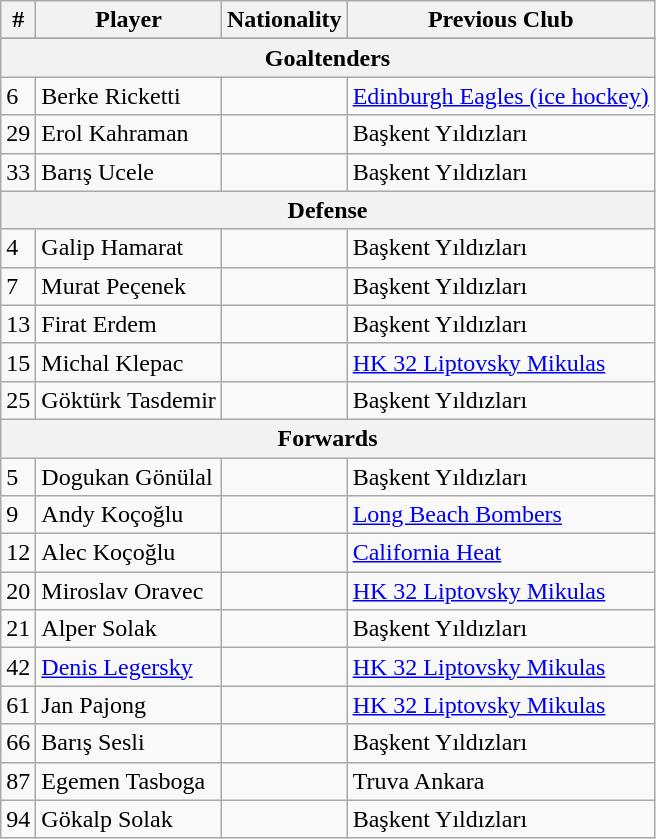<table class="wikitable">
<tr>
<th>#</th>
<th>Player</th>
<th>Nationality</th>
<th>Previous Club</th>
</tr>
<tr>
</tr>
<tr>
<th colspan=4>Goaltenders</th>
</tr>
<tr>
<td>6</td>
<td>Berke Ricketti</td>
<td> </td>
<td><a href='#'>Edinburgh Eagles (ice hockey)</a></td>
</tr>
<tr>
<td>29</td>
<td>Erol Kahraman</td>
<td> </td>
<td>Başkent Yıldızları</td>
</tr>
<tr>
<td>33</td>
<td>Barış Ucele</td>
<td></td>
<td>Başkent Yıldızları</td>
</tr>
<tr>
<th colspan=4>Defense</th>
</tr>
<tr>
<td>4</td>
<td>Galip Hamarat</td>
<td></td>
<td>Başkent Yıldızları</td>
</tr>
<tr>
<td>7</td>
<td>Murat Peçenek</td>
<td></td>
<td>Başkent Yıldızları</td>
</tr>
<tr>
<td>13</td>
<td>Firat Erdem</td>
<td></td>
<td>Başkent Yıldızları</td>
</tr>
<tr>
<td>15</td>
<td>Michal Klepac</td>
<td></td>
<td><a href='#'>HK 32 Liptovsky Mikulas</a></td>
</tr>
<tr>
<td>25</td>
<td>Göktürk Tasdemir</td>
<td></td>
<td>Başkent Yıldızları</td>
</tr>
<tr>
<th colspan=4>Forwards</th>
</tr>
<tr>
<td>5</td>
<td>Dogukan Gönülal</td>
<td></td>
<td>Başkent Yıldızları</td>
</tr>
<tr>
<td>9</td>
<td>Andy Koçoğlu</td>
<td> </td>
<td><a href='#'>Long Beach Bombers</a></td>
</tr>
<tr>
<td>12</td>
<td>Alec Koçoğlu</td>
<td>  </td>
<td><a href='#'>California Heat</a></td>
</tr>
<tr>
<td>20</td>
<td>Miroslav Oravec</td>
<td></td>
<td><a href='#'>HK 32 Liptovsky Mikulas</a></td>
</tr>
<tr>
<td>21</td>
<td>Alper Solak</td>
<td></td>
<td>Başkent Yıldızları</td>
</tr>
<tr>
<td>42</td>
<td><a href='#'>Denis Legersky</a></td>
<td></td>
<td><a href='#'>HK 32 Liptovsky Mikulas</a></td>
</tr>
<tr>
<td>61</td>
<td>Jan Pajong</td>
<td></td>
<td><a href='#'>HK 32 Liptovsky Mikulas</a></td>
</tr>
<tr>
<td>66</td>
<td>Barış Sesli</td>
<td></td>
<td>Başkent Yıldızları</td>
</tr>
<tr>
<td>87</td>
<td>Egemen Tasboga</td>
<td></td>
<td>Truva Ankara</td>
</tr>
<tr>
<td>94</td>
<td>Gökalp Solak</td>
<td></td>
<td>Başkent Yıldızları</td>
</tr>
</table>
